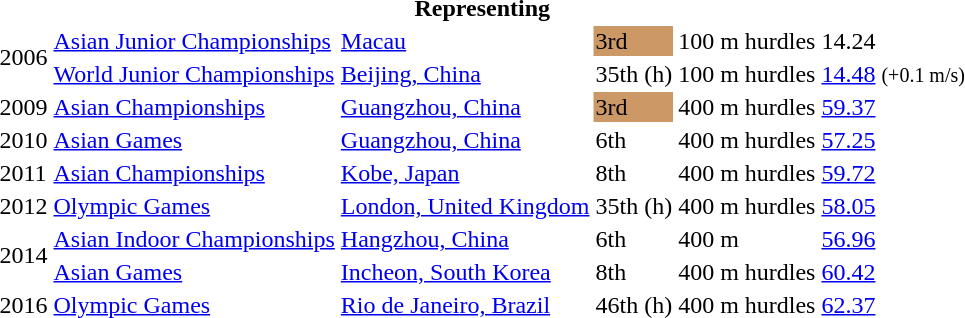<table>
<tr>
<th colspan="6">Representing </th>
</tr>
<tr>
<td rowspan=2>2006</td>
<td><a href='#'>Asian Junior Championships</a></td>
<td><a href='#'>Macau</a></td>
<td bgcolor=cc9966>3rd</td>
<td>100 m hurdles</td>
<td>14.24</td>
</tr>
<tr>
<td><a href='#'>World Junior Championships</a></td>
<td><a href='#'>Beijing, China</a></td>
<td>35th (h)</td>
<td>100 m hurdles</td>
<td><a href='#'>14.48</a> <small>(+0.1 m/s)</small></td>
</tr>
<tr>
<td>2009</td>
<td><a href='#'>Asian Championships</a></td>
<td><a href='#'>Guangzhou, China</a></td>
<td bgcolor=cc9966>3rd</td>
<td>400 m hurdles</td>
<td><a href='#'>59.37</a></td>
</tr>
<tr>
<td>2010</td>
<td><a href='#'>Asian Games</a></td>
<td><a href='#'>Guangzhou, China</a></td>
<td>6th</td>
<td>400 m hurdles</td>
<td><a href='#'>57.25</a></td>
</tr>
<tr>
<td>2011</td>
<td><a href='#'>Asian Championships</a></td>
<td><a href='#'>Kobe, Japan</a></td>
<td>8th</td>
<td>400 m hurdles</td>
<td><a href='#'>59.72</a></td>
</tr>
<tr>
<td>2012</td>
<td><a href='#'>Olympic Games</a></td>
<td><a href='#'>London, United Kingdom</a></td>
<td>35th (h)</td>
<td>400 m hurdles</td>
<td><a href='#'>58.05</a></td>
</tr>
<tr>
<td rowspan=2>2014</td>
<td><a href='#'>Asian Indoor Championships</a></td>
<td><a href='#'>Hangzhou, China</a></td>
<td>6th</td>
<td>400 m</td>
<td><a href='#'>56.96</a></td>
</tr>
<tr>
<td><a href='#'>Asian Games</a></td>
<td><a href='#'>Incheon, South Korea</a></td>
<td>8th</td>
<td>400 m hurdles</td>
<td><a href='#'>60.42</a></td>
</tr>
<tr>
<td>2016</td>
<td><a href='#'>Olympic Games</a></td>
<td><a href='#'>Rio de Janeiro, Brazil</a></td>
<td>46th (h)</td>
<td>400 m hurdles</td>
<td><a href='#'>62.37</a></td>
</tr>
</table>
